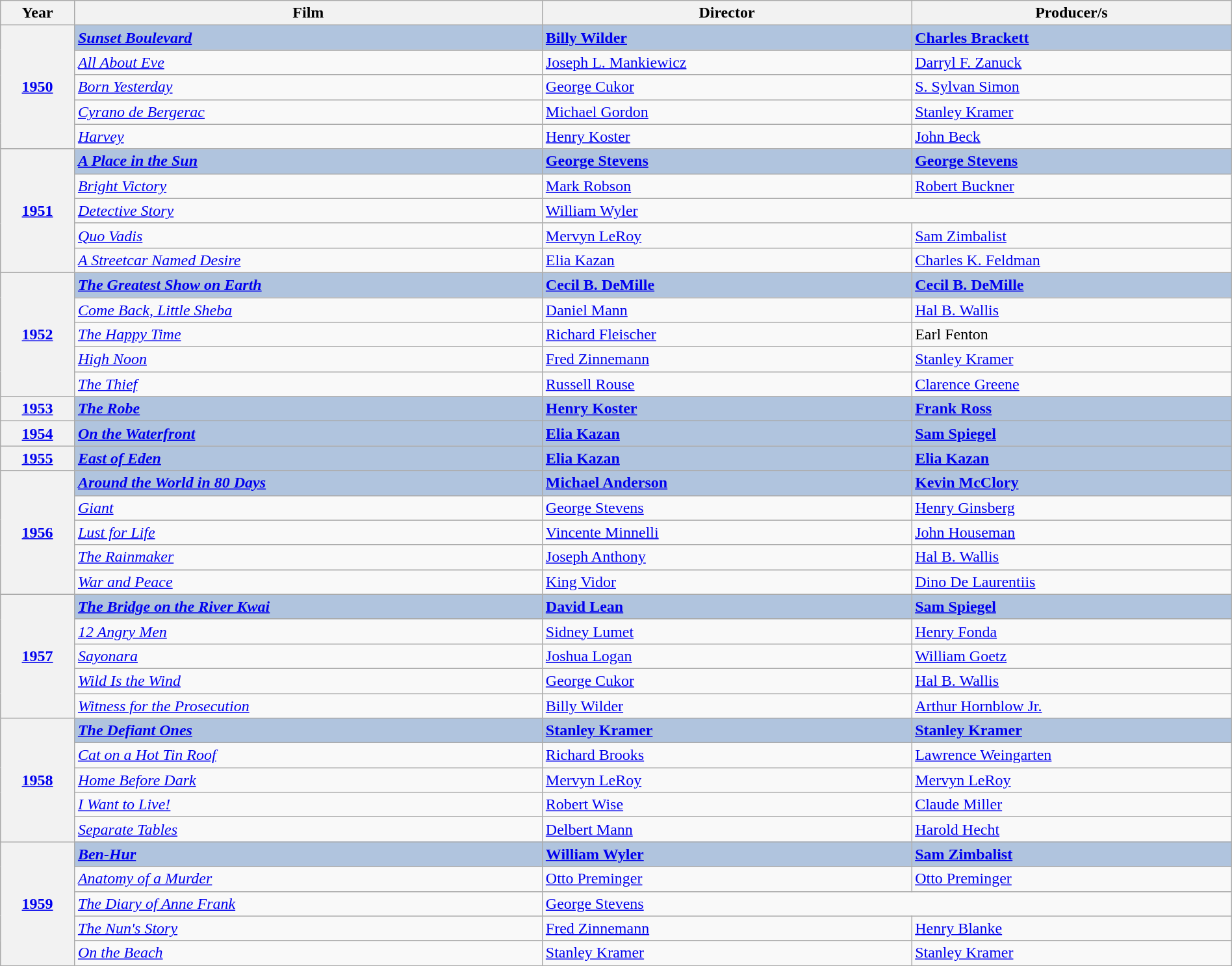<table class="wikitable sortable" style="width:100%; text-align:left">
<tr>
<th style="width:6%;">Year</th>
<th style="width:38%;">Film</th>
<th style="width:30%;">Director</th>
<th style="width:30%;">Producer/s</th>
</tr>
<tr>
<th rowspan="5" style="text-align:center;"><a href='#'>1950</a></th>
<td style="background:#B0C4DE;"><strong><em><a href='#'>Sunset Boulevard</a></em></strong></td>
<td style="background:#B0C4DE;"><strong><a href='#'>Billy Wilder</a></strong></td>
<td style="background:#B0C4DE;"><strong><a href='#'>Charles Brackett</a></strong></td>
</tr>
<tr>
<td><em><a href='#'>All About Eve</a></em></td>
<td><a href='#'>Joseph L. Mankiewicz</a></td>
<td><a href='#'>Darryl F. Zanuck</a></td>
</tr>
<tr>
<td><em><a href='#'>Born Yesterday</a></em></td>
<td><a href='#'>George Cukor</a></td>
<td><a href='#'>S. Sylvan Simon</a></td>
</tr>
<tr>
<td><em><a href='#'>Cyrano de Bergerac</a></em></td>
<td><a href='#'>Michael Gordon</a></td>
<td><a href='#'>Stanley Kramer</a></td>
</tr>
<tr>
<td><em><a href='#'>Harvey</a></em></td>
<td><a href='#'>Henry Koster</a></td>
<td><a href='#'>John Beck</a></td>
</tr>
<tr>
<th rowspan="5" style="text-align:center;"><a href='#'>1951</a></th>
<td style="background:#B0C4DE;"><strong><em><a href='#'>A Place in the Sun</a></em></strong></td>
<td style="background:#B0C4DE;"><strong><a href='#'>George Stevens</a></strong></td>
<td style="background:#B0C4DE;"><strong><a href='#'>George Stevens</a></strong></td>
</tr>
<tr>
<td><em><a href='#'>Bright Victory</a></em></td>
<td><a href='#'>Mark Robson</a></td>
<td><a href='#'>Robert Buckner</a></td>
</tr>
<tr>
<td><em><a href='#'>Detective Story</a></em></td>
<td colspan="2"><a href='#'>William Wyler</a></td>
</tr>
<tr>
<td><em><a href='#'>Quo Vadis</a></em></td>
<td><a href='#'>Mervyn LeRoy</a></td>
<td><a href='#'>Sam Zimbalist</a></td>
</tr>
<tr>
<td><em><a href='#'>A Streetcar Named Desire</a></em></td>
<td><a href='#'>Elia Kazan</a></td>
<td><a href='#'>Charles K. Feldman</a></td>
</tr>
<tr>
<th rowspan="5" style="text-align:center;"><a href='#'>1952</a></th>
<td style="background:#B0C4DE;"><strong><em><a href='#'>The Greatest Show on Earth</a></em></strong></td>
<td style="background:#B0C4DE;"><strong><a href='#'>Cecil B. DeMille</a></strong></td>
<td style="background:#B0C4DE;"><strong><a href='#'>Cecil B. DeMille</a></strong></td>
</tr>
<tr>
<td><em><a href='#'>Come Back, Little Sheba</a></em></td>
<td><a href='#'>Daniel Mann</a></td>
<td><a href='#'>Hal B. Wallis</a></td>
</tr>
<tr>
<td><em><a href='#'>The Happy Time</a></em></td>
<td><a href='#'>Richard Fleischer</a></td>
<td>Earl Fenton</td>
</tr>
<tr>
<td><em><a href='#'>High Noon</a></em></td>
<td><a href='#'>Fred Zinnemann</a></td>
<td><a href='#'>Stanley Kramer</a></td>
</tr>
<tr>
<td><em><a href='#'>The Thief</a></em></td>
<td><a href='#'>Russell Rouse</a></td>
<td><a href='#'>Clarence Greene</a></td>
</tr>
<tr>
<th style="text-align:center;"><a href='#'>1953</a></th>
<td style="background:#B0C4DE;"><strong><em><a href='#'>The Robe</a></em></strong></td>
<td style="background:#B0C4DE;"><strong><a href='#'>Henry Koster</a></strong></td>
<td style="background:#B0C4DE;"><strong><a href='#'>Frank Ross</a></strong></td>
</tr>
<tr>
<th style="text-align:center;"><a href='#'>1954</a></th>
<td style="background:#B0C4DE;"><strong><em><a href='#'>On the Waterfront</a></em></strong></td>
<td style="background:#B0C4DE;"><strong><a href='#'>Elia Kazan</a></strong></td>
<td style="background:#B0C4DE;"><strong><a href='#'>Sam Spiegel</a></strong></td>
</tr>
<tr>
<th style="text-align:center;"><a href='#'>1955</a></th>
<td style="background:#B0C4DE;"><strong><em><a href='#'>East of Eden</a></em></strong></td>
<td style="background:#B0C4DE;"><strong><a href='#'>Elia Kazan</a></strong></td>
<td style="background:#B0C4DE;"><strong><a href='#'>Elia Kazan</a></strong></td>
</tr>
<tr>
<th rowspan="5" style="text-align:center;"><a href='#'>1956</a></th>
<td style="background:#B0C4DE;"><strong><em><a href='#'>Around the World in 80 Days</a></em></strong></td>
<td style="background:#B0C4DE;"><strong><a href='#'>Michael Anderson</a></strong></td>
<td style="background:#B0C4DE;"><strong><a href='#'>Kevin McClory</a></strong></td>
</tr>
<tr>
<td><em><a href='#'>Giant</a></em></td>
<td><a href='#'>George Stevens</a></td>
<td><a href='#'>Henry Ginsberg</a></td>
</tr>
<tr>
<td><em><a href='#'>Lust for Life</a></em></td>
<td><a href='#'>Vincente Minnelli</a></td>
<td><a href='#'>John Houseman</a></td>
</tr>
<tr>
<td><em><a href='#'>The Rainmaker</a></em></td>
<td><a href='#'>Joseph Anthony</a></td>
<td><a href='#'>Hal B. Wallis</a></td>
</tr>
<tr>
<td><em><a href='#'>War and Peace</a></em></td>
<td><a href='#'>King Vidor</a></td>
<td><a href='#'>Dino De Laurentiis</a></td>
</tr>
<tr>
<th rowspan="5" style="text-align:center;"><a href='#'>1957</a></th>
<td style="background:#B0C4DE;"><strong><em><a href='#'>The Bridge on the River Kwai</a></em></strong></td>
<td style="background:#B0C4DE;"><strong><a href='#'>David Lean</a></strong></td>
<td style="background:#B0C4DE;"><strong><a href='#'>Sam Spiegel</a></strong></td>
</tr>
<tr>
<td><em><a href='#'>12 Angry Men</a></em></td>
<td><a href='#'>Sidney Lumet</a></td>
<td><a href='#'>Henry Fonda</a></td>
</tr>
<tr>
<td><em><a href='#'>Sayonara</a></em></td>
<td><a href='#'>Joshua Logan</a></td>
<td><a href='#'>William Goetz</a></td>
</tr>
<tr>
<td><em><a href='#'>Wild Is the Wind</a></em></td>
<td><a href='#'>George Cukor</a></td>
<td><a href='#'>Hal B. Wallis</a></td>
</tr>
<tr>
<td><em><a href='#'>Witness for the Prosecution</a></em></td>
<td><a href='#'>Billy Wilder</a></td>
<td><a href='#'>Arthur Hornblow Jr.</a></td>
</tr>
<tr>
<th rowspan="5" style="text-align:center;"><a href='#'>1958</a></th>
<td style="background:#B0C4DE;"><strong><em><a href='#'>The Defiant Ones</a></em></strong></td>
<td style="background:#B0C4DE;"><strong><a href='#'>Stanley Kramer</a></strong></td>
<td style="background:#B0C4DE;"><strong><a href='#'>Stanley Kramer</a></strong></td>
</tr>
<tr>
<td><em><a href='#'>Cat on a Hot Tin Roof</a></em></td>
<td><a href='#'>Richard Brooks</a></td>
<td><a href='#'>Lawrence Weingarten</a></td>
</tr>
<tr>
<td><em><a href='#'>Home Before Dark</a></em></td>
<td><a href='#'>Mervyn LeRoy</a></td>
<td><a href='#'>Mervyn LeRoy</a></td>
</tr>
<tr>
<td><em><a href='#'>I Want to Live!</a></em></td>
<td><a href='#'>Robert Wise</a></td>
<td><a href='#'>Claude Miller</a></td>
</tr>
<tr>
<td><em><a href='#'>Separate Tables</a></em></td>
<td><a href='#'>Delbert Mann</a></td>
<td><a href='#'>Harold Hecht</a></td>
</tr>
<tr>
<th rowspan="5" style="text-align:center;"><a href='#'>1959</a></th>
<td style="background:#B0C4DE;"><strong><em><a href='#'>Ben-Hur</a></em></strong></td>
<td style="background:#B0C4DE;"><strong><a href='#'>William Wyler</a></strong></td>
<td style="background:#B0C4DE;"><strong><a href='#'>Sam Zimbalist</a></strong></td>
</tr>
<tr>
<td><em><a href='#'>Anatomy of a Murder</a></em></td>
<td><a href='#'>Otto Preminger</a></td>
<td><a href='#'>Otto Preminger</a></td>
</tr>
<tr>
<td><em><a href='#'>The Diary of Anne Frank</a></em></td>
<td colspan="2"><a href='#'>George Stevens</a></td>
</tr>
<tr>
<td><em><a href='#'>The Nun's Story</a></em></td>
<td><a href='#'>Fred Zinnemann</a></td>
<td><a href='#'>Henry Blanke</a></td>
</tr>
<tr>
<td><em><a href='#'>On the Beach</a></em></td>
<td><a href='#'>Stanley Kramer</a></td>
<td><a href='#'>Stanley Kramer</a></td>
</tr>
</table>
